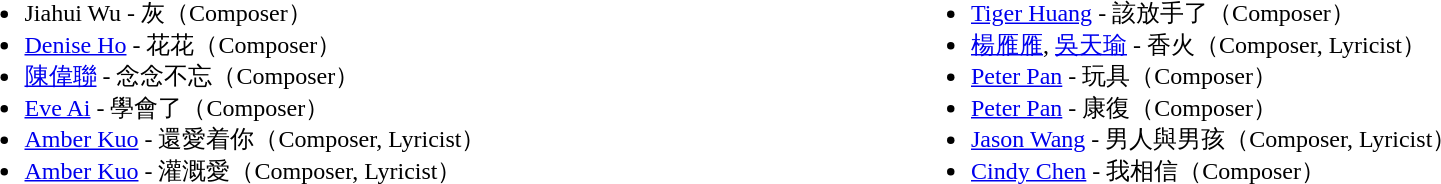<table border="0" cellpadding="5" width="100%">
<tr ---- valign="top">
<td width="50%"></td>
<td width="50%"></td>
</tr>
<tr ---->
<td valign="top"><br><ul><li>Jiahui Wu - 灰（Composer）</li><li><a href='#'>Denise Ho</a> - 花花（Composer）</li><li><a href='#'>陳偉聯</a> - 念念不忘（Composer）</li><li><a href='#'>Eve Ai</a> - 學會了（Composer）</li><li><a href='#'>Amber Kuo</a> - 還愛着你（Composer, Lyricist）</li><li><a href='#'>Amber Kuo</a> - 灌溉愛（Composer, Lyricist）</li></ul></td>
<td valign="top"><br><ul><li><a href='#'>Tiger Huang</a> - 該放手了（Composer）</li><li><a href='#'>楊雁雁</a>, <a href='#'>吳天瑜</a> - 香火（Composer, Lyricist）</li><li><a href='#'>Peter Pan</a> - 玩具（Composer）</li><li><a href='#'>Peter Pan</a> - 康復（Composer）</li><li><a href='#'>Jason Wang</a> - 男人與男孩（Composer, Lyricist）</li><li><a href='#'>Cindy Chen</a> - 我相信（Composer）</li></ul></td>
</tr>
</table>
